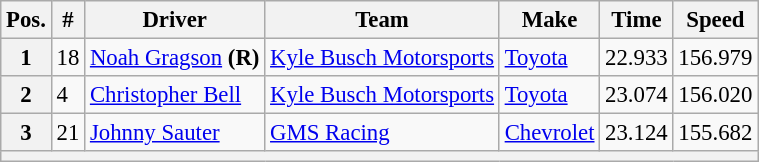<table class="wikitable" style="font-size: 95%;">
<tr>
<th>Pos.</th>
<th>#</th>
<th>Driver</th>
<th>Team</th>
<th>Make</th>
<th>Time</th>
<th>Speed</th>
</tr>
<tr>
<th>1</th>
<td>18</td>
<td><a href='#'>Noah Gragson</a> <strong>(R)</strong></td>
<td><a href='#'>Kyle Busch Motorsports</a></td>
<td><a href='#'>Toyota</a></td>
<td>22.933</td>
<td>156.979</td>
</tr>
<tr>
<th>2</th>
<td>4</td>
<td><a href='#'>Christopher Bell</a></td>
<td><a href='#'>Kyle Busch Motorsports</a></td>
<td><a href='#'>Toyota</a></td>
<td>23.074</td>
<td>156.020</td>
</tr>
<tr>
<th>3</th>
<td>21</td>
<td><a href='#'>Johnny Sauter</a></td>
<td><a href='#'>GMS Racing</a></td>
<td><a href='#'>Chevrolet</a></td>
<td>23.124</td>
<td>155.682</td>
</tr>
<tr>
<th colspan="7"></th>
</tr>
</table>
